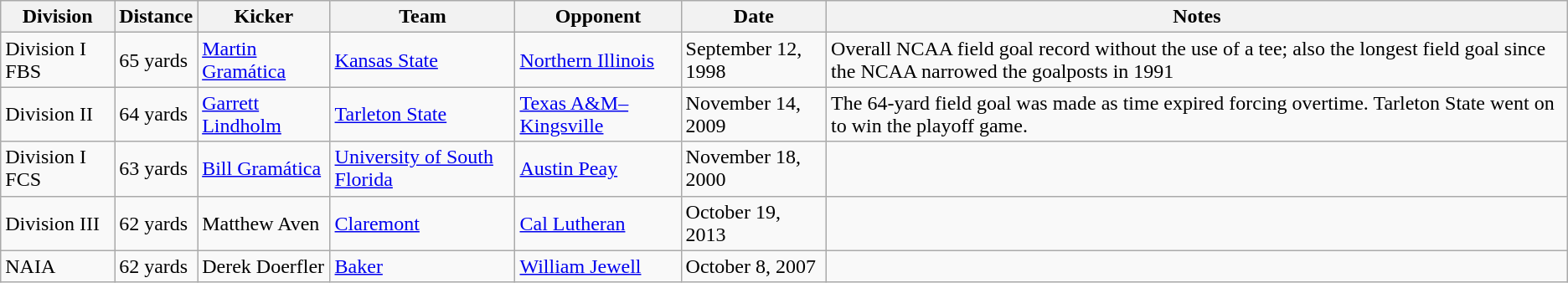<table class="wikitable" style="margin:left">
<tr>
<th>Division</th>
<th>Distance</th>
<th>Kicker</th>
<th>Team</th>
<th>Opponent</th>
<th>Date</th>
<th>Notes</th>
</tr>
<tr>
<td>Division I FBS</td>
<td>65 yards</td>
<td><a href='#'>Martin Gramática</a></td>
<td><a href='#'>Kansas State</a></td>
<td><a href='#'>Northern Illinois</a></td>
<td>September 12, 1998</td>
<td>Overall NCAA field goal record without the use of a tee; also the longest field goal since the NCAA narrowed the goalposts in 1991</td>
</tr>
<tr>
<td>Division II</td>
<td>64 yards</td>
<td><a href='#'>Garrett Lindholm</a></td>
<td><a href='#'>Tarleton State</a></td>
<td><a href='#'>Texas A&M–Kingsville</a></td>
<td>November 14, 2009</td>
<td>The 64-yard field goal was made as time expired forcing overtime. Tarleton State went on to win the playoff game.</td>
</tr>
<tr>
<td>Division I FCS</td>
<td>63 yards</td>
<td><a href='#'>Bill Gramática</a></td>
<td><a href='#'>University of South Florida</a></td>
<td><a href='#'>Austin Peay</a></td>
<td>November 18, 2000</td>
<td></td>
</tr>
<tr>
<td>Division III</td>
<td>62 yards</td>
<td>Matthew Aven</td>
<td><a href='#'>Claremont</a></td>
<td><a href='#'>Cal Lutheran</a></td>
<td>October 19, 2013</td>
<td></td>
</tr>
<tr>
<td>NAIA</td>
<td>62 yards</td>
<td>Derek Doerfler</td>
<td><a href='#'>Baker</a></td>
<td><a href='#'>William Jewell</a></td>
<td>October 8, 2007</td>
<td></td>
</tr>
</table>
